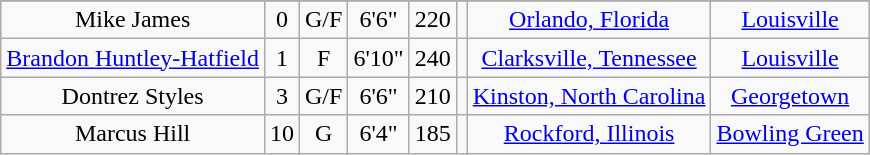<table class="wikitable sortable" border="1" style="text-align: center;">
<tr align=center>
</tr>
<tr>
<td>Mike James</td>
<td>0</td>
<td>G/F</td>
<td>6'6"</td>
<td>220</td>
<td></td>
<td><a href='#'>Orlando, Florida</a></td>
<td><a href='#'>Louisville</a></td>
</tr>
<tr>
<td><a href='#'>Brandon Huntley-Hatfield</a></td>
<td>1</td>
<td>F</td>
<td>6'10"</td>
<td>240</td>
<td></td>
<td><a href='#'>Clarksville, Tennessee</a></td>
<td><a href='#'>Louisville</a></td>
</tr>
<tr>
<td>Dontrez Styles</td>
<td>3</td>
<td>G/F</td>
<td>6'6"</td>
<td>210</td>
<td></td>
<td><a href='#'>Kinston, North Carolina</a></td>
<td><a href='#'>Georgetown</a></td>
</tr>
<tr>
<td>Marcus Hill</td>
<td>10</td>
<td>G</td>
<td>6'4"</td>
<td>185</td>
<td></td>
<td><a href='#'>Rockford, Illinois</a></td>
<td><a href='#'>Bowling Green</a></td>
</tr>
</table>
